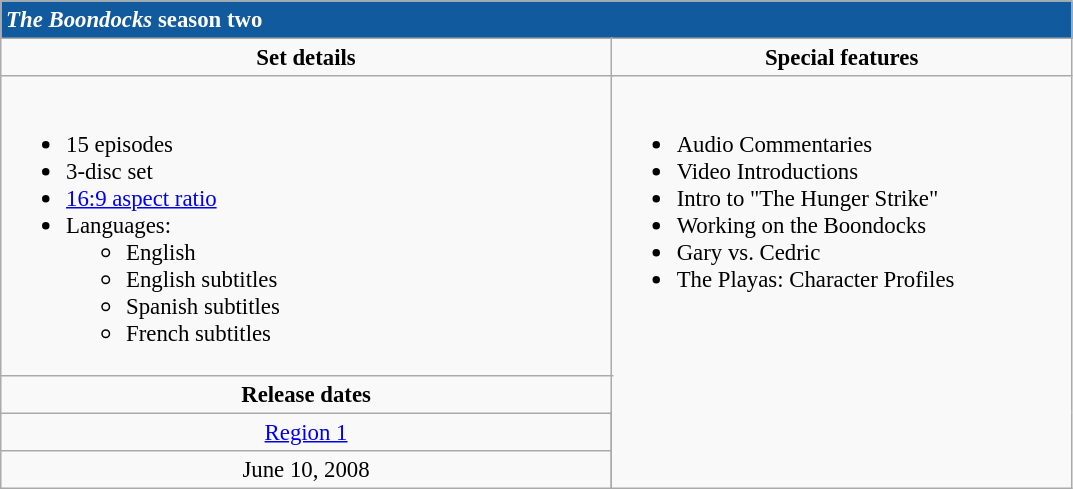<table class="wikitable" style="font-size:95%;">
<tr>
<td colspan="5" style="background:#105A9D; color: #ffffff;"><strong><em>The Boondocks</em></strong> <strong>season two</strong></td>
</tr>
<tr style="vertical-align:top; text-align:center;">
<td style="width:400px;" colspan="3"><strong>Set details </strong></td>
<td style="width:300px; "><strong>Special features</strong></td>
</tr>
<tr valign="top">
<td colspan="3"  style="text-align:left; width:400px;"><br><ul><li>15 episodes</li><li>3-disc set</li><li><a href='#'>16:9 aspect ratio</a></li><li>Languages:<ul><li>English</li><li>English subtitles</li><li>Spanish subtitles</li><li>French subtitles</li></ul></li></ul></td>
<td rowspan="4"  style="text-align:left; width:300px;"><br><ul><li>Audio Commentaries</li><li>Video Introductions</li><li>Intro to "The Hunger Strike"</li><li>Working on the Boondocks</li><li>Gary vs. Cedric</li><li>The Playas: Character Profiles</li></ul></td>
</tr>
<tr>
<td colspan="3" style="text-align:center;"><strong>Release dates</strong></td>
</tr>
<tr>
<td style="text-align:center;"><a href='#'>Region 1</a></td>
</tr>
<tr>
<td style="text-align:center;">June 10, 2008</td>
</tr>
</table>
